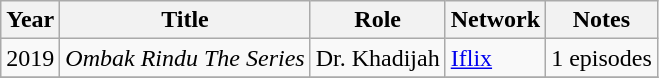<table class="wikitable">
<tr>
<th>Year</th>
<th>Title</th>
<th>Role</th>
<th>Network</th>
<th>Notes</th>
</tr>
<tr>
<td>2019</td>
<td><em>Ombak Rindu The Series</em></td>
<td>Dr. Khadijah</td>
<td><a href='#'>Iflix</a></td>
<td>1 episodes</td>
</tr>
<tr>
</tr>
</table>
